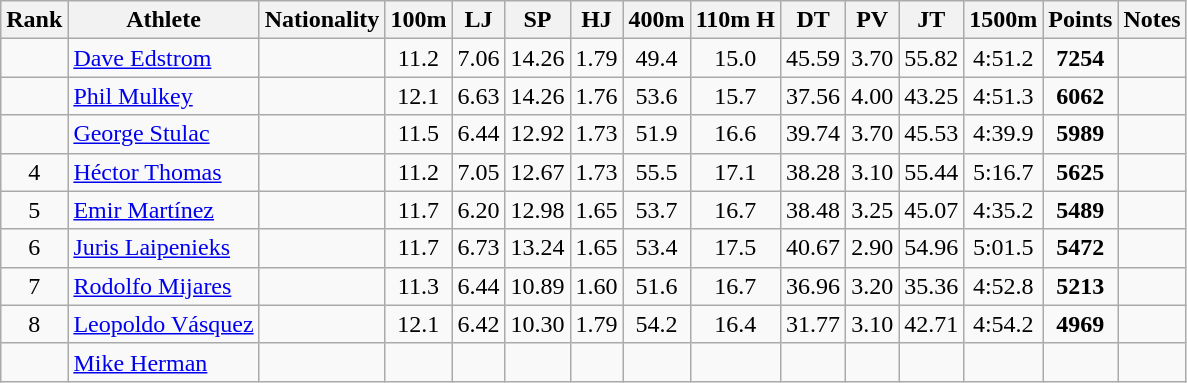<table class="wikitable sortable" style=" text-align:center;">
<tr>
<th>Rank</th>
<th>Athlete</th>
<th>Nationality</th>
<th>100m</th>
<th>LJ</th>
<th>SP</th>
<th>HJ</th>
<th>400m</th>
<th>110m H</th>
<th>DT</th>
<th>PV</th>
<th>JT</th>
<th>1500m</th>
<th>Points</th>
<th>Notes</th>
</tr>
<tr>
<td></td>
<td align=left><a href='#'>Dave Edstrom</a></td>
<td align=left></td>
<td>11.2</td>
<td>7.06</td>
<td>14.26</td>
<td>1.79</td>
<td>49.4</td>
<td>15.0</td>
<td>45.59</td>
<td>3.70</td>
<td>55.82</td>
<td>4:51.2</td>
<td><strong>7254</strong></td>
<td></td>
</tr>
<tr>
<td></td>
<td align=left><a href='#'>Phil Mulkey</a></td>
<td align=left></td>
<td>12.1</td>
<td>6.63</td>
<td>14.26</td>
<td>1.76</td>
<td>53.6</td>
<td>15.7</td>
<td>37.56</td>
<td>4.00</td>
<td>43.25</td>
<td>4:51.3</td>
<td><strong>6062</strong></td>
<td></td>
</tr>
<tr>
<td></td>
<td align=left><a href='#'>George Stulac</a></td>
<td align=left></td>
<td>11.5</td>
<td>6.44</td>
<td>12.92</td>
<td>1.73</td>
<td>51.9</td>
<td>16.6</td>
<td>39.74</td>
<td>3.70</td>
<td>45.53</td>
<td>4:39.9</td>
<td><strong>5989</strong></td>
<td></td>
</tr>
<tr>
<td>4</td>
<td align=left><a href='#'>Héctor Thomas</a></td>
<td align=left></td>
<td>11.2</td>
<td>7.05</td>
<td>12.67</td>
<td>1.73</td>
<td>55.5</td>
<td>17.1</td>
<td>38.28</td>
<td>3.10</td>
<td>55.44</td>
<td>5:16.7</td>
<td><strong>5625</strong></td>
<td></td>
</tr>
<tr>
<td>5</td>
<td align=left><a href='#'>Emir Martínez</a></td>
<td align=left></td>
<td>11.7</td>
<td>6.20</td>
<td>12.98</td>
<td>1.65</td>
<td>53.7</td>
<td>16.7</td>
<td>38.48</td>
<td>3.25</td>
<td>45.07</td>
<td>4:35.2</td>
<td><strong>5489</strong></td>
<td></td>
</tr>
<tr>
<td>6</td>
<td align=left><a href='#'>Juris Laipenieks</a></td>
<td align=left></td>
<td>11.7</td>
<td>6.73</td>
<td>13.24</td>
<td>1.65</td>
<td>53.4</td>
<td>17.5</td>
<td>40.67</td>
<td>2.90</td>
<td>54.96</td>
<td>5:01.5</td>
<td><strong>5472</strong></td>
<td></td>
</tr>
<tr>
<td>7</td>
<td align=left><a href='#'>Rodolfo Mijares</a></td>
<td align=left></td>
<td>11.3</td>
<td>6.44</td>
<td>10.89</td>
<td>1.60</td>
<td>51.6</td>
<td>16.7</td>
<td>36.96</td>
<td>3.20</td>
<td>35.36</td>
<td>4:52.8</td>
<td><strong>5213</strong></td>
<td></td>
</tr>
<tr>
<td>8</td>
<td align=left><a href='#'>Leopoldo Vásquez</a></td>
<td align=left></td>
<td>12.1</td>
<td>6.42</td>
<td>10.30</td>
<td>1.79</td>
<td>54.2</td>
<td>16.4</td>
<td>31.77</td>
<td>3.10</td>
<td>42.71</td>
<td>4:54.2</td>
<td><strong>4969</strong></td>
<td></td>
</tr>
<tr>
<td></td>
<td align=left><a href='#'>Mike Herman</a></td>
<td align=left></td>
<td></td>
<td></td>
<td></td>
<td></td>
<td></td>
<td></td>
<td></td>
<td></td>
<td></td>
<td></td>
<td><strong></strong></td>
<td></td>
</tr>
</table>
